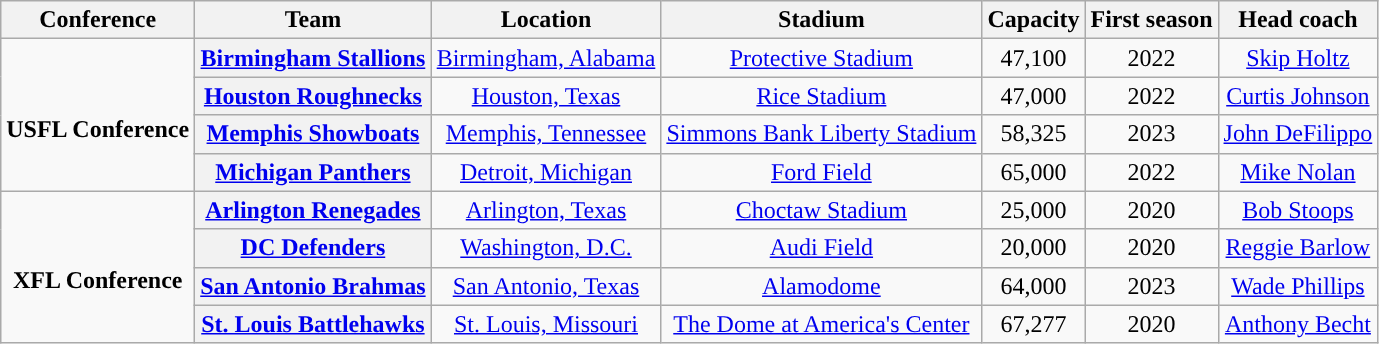<table class="wikitable sortable plainrowheaders">
<tr>
<th scope="col">Conference</th>
<th scope="col">Team</th>
<th scope="col">Location</th>
<th scope="col">Stadium</th>
<th scope="col">Capacity</th>
<th scope="col">First season</th>
<th scope="col">Head coach</th>
</tr>
<tr>
<td rowspan="4" style="text-align:center; "><br><strong>USFL Conference</strong></td>
<th scope="row" style="text-align:center;"><strong><a href='#'>Birmingham Stallions</a></strong></th>
<td style="text-align:center;"><a href='#'>Birmingham, Alabama</a></td>
<td style="text-align:center;"><a href='#'>Protective Stadium</a></td>
<td style="text-align:center;">47,100</td>
<td style="text-align:center;">2022</td>
<td style="text-align:center;"><a href='#'>Skip Holtz</a></td>
</tr>
<tr>
<th scope="row" style="text-align:center;"><strong><a href='#'>Houston Roughnecks</a></strong></th>
<td style="text-align:center;"><a href='#'>Houston, Texas</a></td>
<td style="text-align:center;"><a href='#'>Rice Stadium</a></td>
<td style="text-align:center;">47,000</td>
<td style="text-align:center;">2022</td>
<td style="text-align:center;"><a href='#'>Curtis Johnson</a></td>
</tr>
<tr>
<th scope="row" style="text-align:center;"><strong><a href='#'>Memphis Showboats</a></strong></th>
<td style="text-align:center;"><a href='#'>Memphis, Tennessee</a></td>
<td style="text-align:center;"><a href='#'>Simmons Bank Liberty Stadium</a></td>
<td style="text-align:center;">58,325</td>
<td style="text-align:center;">2023</td>
<td style="text-align:center;"><a href='#'>John DeFilippo</a></td>
</tr>
<tr>
<th scope="row" style="text-align:center;"><strong><a href='#'>Michigan Panthers</a></strong></th>
<td style="text-align:center;"><a href='#'>Detroit, Michigan</a></td>
<td style="text-align:center;"><a href='#'>Ford Field</a></td>
<td style="text-align:center;">65,000</td>
<td style="text-align:center;">2022</td>
<td style="text-align:center;"><a href='#'>Mike Nolan</a></td>
</tr>
<tr>
<td rowspan="4" style="text-align:center; "><br><strong>XFL Conference</strong></td>
<th scope="row" style="text-align:center;"><strong><a href='#'>Arlington Renegades</a></strong></th>
<td style="text-align:center;"><a href='#'>Arlington, Texas</a></td>
<td style="text-align:center;"><a href='#'>Choctaw Stadium</a></td>
<td style="text-align:center;">25,000</td>
<td style="text-align:center;">2020</td>
<td style="text-align:center;"><a href='#'>Bob Stoops</a></td>
</tr>
<tr>
<th scope="row" style="text-align:center;"><strong><a href='#'>DC Defenders</a></strong></th>
<td style="text-align:center;"><a href='#'>Washington, D.C.</a></td>
<td style="text-align:center;"><a href='#'>Audi Field</a></td>
<td style="text-align:center;">20,000</td>
<td style="text-align:center;">2020</td>
<td style="text-align:center;"><a href='#'>Reggie Barlow</a></td>
</tr>
<tr>
<th scope="row" style="text-align:center;"><strong><a href='#'>San Antonio Brahmas</a></strong></th>
<td style="text-align:center;"><a href='#'>San Antonio, Texas</a></td>
<td style="text-align:center;"><a href='#'>Alamodome</a></td>
<td style="text-align:center;">64,000</td>
<td style="text-align:center;">2023</td>
<td style="text-align:center;"><a href='#'>Wade Phillips</a></td>
</tr>
<tr>
<th scope="row" style="text-align:center;"><strong><a href='#'>St. Louis Battlehawks</a></strong></th>
<td style="text-align:center;"><a href='#'>St. Louis, Missouri</a></td>
<td style="text-align:center;"><a href='#'>The Dome at America's Center</a></td>
<td style="text-align:center;">67,277</td>
<td style="text-align:center;">2020</td>
<td style="text-align:center;"><a href='#'>Anthony Becht</a></td>
</tr>
</table>
